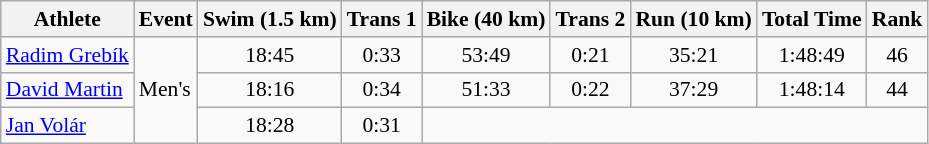<table class="wikitable" style="font-size:90%">
<tr>
<th>Athlete</th>
<th>Event</th>
<th>Swim (1.5 km)</th>
<th>Trans 1</th>
<th>Bike (40 km)</th>
<th>Trans 2</th>
<th>Run (10 km)</th>
<th>Total Time</th>
<th>Rank</th>
</tr>
<tr align=center>
<td align=left><a href='#'>Radim Grebík</a></td>
<td align=left rowspan=3>Men's</td>
<td>18:45</td>
<td>0:33</td>
<td>53:49</td>
<td>0:21</td>
<td>35:21</td>
<td>1:48:49</td>
<td>46</td>
</tr>
<tr align=center>
<td align=left><a href='#'>David Martin</a></td>
<td>18:16</td>
<td>0:34</td>
<td>51:33</td>
<td>0:22</td>
<td>37:29</td>
<td>1:48:14</td>
<td>44</td>
</tr>
<tr align=center>
<td align=left><a href='#'>Jan Volár</a></td>
<td>18:28</td>
<td>0:31</td>
<td colspan=5></td>
</tr>
</table>
